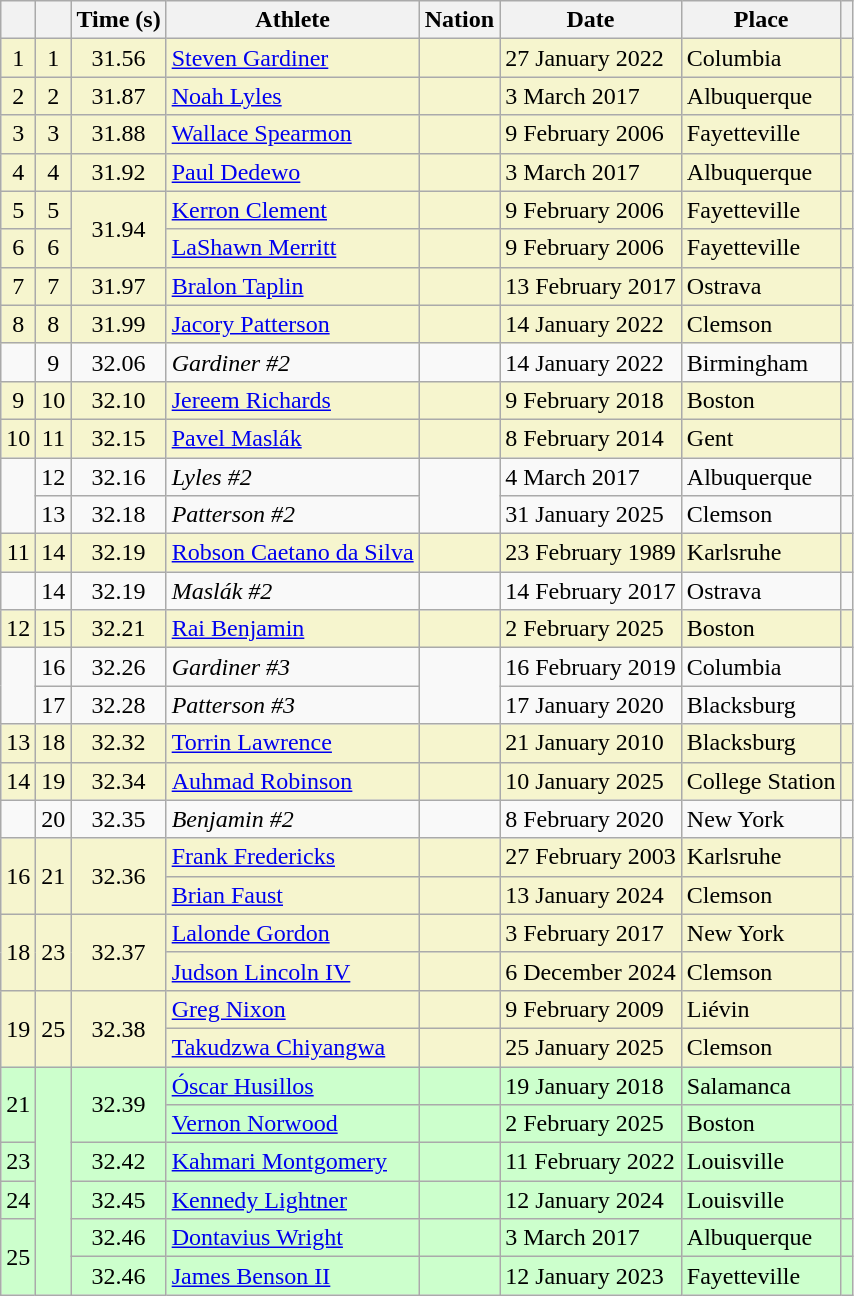<table class="wikitable sortable">
<tr>
<th></th>
<th></th>
<th>Time (s)</th>
<th>Athlete</th>
<th>Nation</th>
<th>Date</th>
<th>Place</th>
<th class="unsortable"></th>
</tr>
<tr bgcolor="#f6F5CE">
<td align="center">1</td>
<td align="center">1</td>
<td align="center">31.56</td>
<td><a href='#'>Steven Gardiner</a></td>
<td></td>
<td>27 January 2022</td>
<td>Columbia</td>
<td></td>
</tr>
<tr bgcolor="#f6F5CE">
<td align="center">2</td>
<td align="center">2</td>
<td align="center">31.87 </td>
<td><a href='#'>Noah Lyles</a></td>
<td></td>
<td>3 March 2017</td>
<td>Albuquerque</td>
<td></td>
</tr>
<tr bgcolor="#f6F5CE">
<td align="center">3</td>
<td align="center">3</td>
<td align="center">31.88</td>
<td><a href='#'>Wallace Spearmon</a></td>
<td></td>
<td>9 February 2006</td>
<td>Fayetteville</td>
<td></td>
</tr>
<tr bgcolor="#f6F5CE">
<td align="center">4</td>
<td align="center">4</td>
<td align="center">31.92 </td>
<td><a href='#'>Paul Dedewo</a></td>
<td></td>
<td>3 March 2017</td>
<td>Albuquerque</td>
<td></td>
</tr>
<tr bgcolor="#f6F5CE">
<td align="center">5</td>
<td align="center">5</td>
<td rowspan="2" align="center">31.94</td>
<td><a href='#'>Kerron Clement</a></td>
<td></td>
<td>9 February 2006</td>
<td>Fayetteville</td>
<td></td>
</tr>
<tr bgcolor="#f6F5CE">
<td align="center">6</td>
<td align="center">6</td>
<td><a href='#'>LaShawn Merritt</a></td>
<td></td>
<td>9 February 2006</td>
<td>Fayetteville</td>
<td></td>
</tr>
<tr bgcolor="#f6F5CE">
<td align="center">7</td>
<td align="center">7</td>
<td align="center">31.97</td>
<td><a href='#'>Bralon Taplin</a></td>
<td></td>
<td>13 February 2017</td>
<td>Ostrava</td>
<td></td>
</tr>
<tr bgcolor="#f6F5CE">
<td align="center">8</td>
<td align="center">8</td>
<td align="center">31.99</td>
<td><a href='#'>Jacory Patterson</a></td>
<td></td>
<td>14 January 2022</td>
<td>Clemson</td>
<td></td>
</tr>
<tr>
<td></td>
<td align="center">9</td>
<td align="center">32.06</td>
<td><em>Gardiner #2</em></td>
<td></td>
<td>14 January 2022</td>
<td>Birmingham</td>
<td></td>
</tr>
<tr bgcolor="#f6F5CE">
<td align="center">9</td>
<td align="center">10</td>
<td align="center">32.10</td>
<td><a href='#'>Jereem Richards</a></td>
<td></td>
<td>9 February 2018</td>
<td>Boston</td>
<td></td>
</tr>
<tr bgcolor="#f6F5CE">
<td align="center">10</td>
<td align="center">11</td>
<td align="center">32.15</td>
<td><a href='#'>Pavel Maslák</a></td>
<td></td>
<td>8 February 2014</td>
<td>Gent</td>
<td></td>
</tr>
<tr>
<td rowspan="2"></td>
<td align="center">12</td>
<td align="center">32.16</td>
<td><em>Lyles #2</em></td>
<td rowspan="2"></td>
<td>4 March 2017</td>
<td>Albuquerque</td>
<td></td>
</tr>
<tr>
<td align="center">13</td>
<td align="center">32.18</td>
<td><em>Patterson #2</em></td>
<td>31 January 2025</td>
<td>Clemson</td>
<td></td>
</tr>
<tr bgcolor="#f6F5CE">
<td align="center">11</td>
<td align="center">14</td>
<td align="center">32.19</td>
<td><a href='#'>Robson Caetano da Silva</a></td>
<td></td>
<td>23 February 1989</td>
<td>Karlsruhe</td>
<td></td>
</tr>
<tr>
<td></td>
<td align="center">14</td>
<td align="center">32.19</td>
<td><em>Maslák #2</em></td>
<td></td>
<td>14 February 2017</td>
<td>Ostrava</td>
<td></td>
</tr>
<tr bgcolor="#f6F5CE">
<td align="center">12</td>
<td align="center">15</td>
<td align="center">32.21</td>
<td><a href='#'>Rai Benjamin</a></td>
<td></td>
<td>2 February 2025</td>
<td>Boston</td>
<td></td>
</tr>
<tr>
<td rowspan="2"></td>
<td align="center">16</td>
<td align="center">32.26</td>
<td><em>Gardiner #3</em></td>
<td rowspan="2"></td>
<td>16 February 2019</td>
<td>Columbia</td>
<td></td>
</tr>
<tr>
<td align="center">17</td>
<td align="center">32.28</td>
<td><em>Patterson #3</em></td>
<td>17 January 2020</td>
<td>Blacksburg</td>
<td></td>
</tr>
<tr bgcolor="#f6F5CE">
<td align="center">13</td>
<td align="center">18</td>
<td align="center">32.32</td>
<td><a href='#'>Torrin Lawrence</a></td>
<td></td>
<td>21 January 2010</td>
<td>Blacksburg</td>
<td></td>
</tr>
<tr bgcolor="#f6F5CE">
<td align="center">14</td>
<td align="center">19</td>
<td align="center">32.34</td>
<td><a href='#'>Auhmad Robinson</a></td>
<td></td>
<td>10 January 2025</td>
<td>College Station</td>
<td></td>
</tr>
<tr>
<td></td>
<td align="center">20</td>
<td align="center">32.35</td>
<td><em>Benjamin #2</em></td>
<td></td>
<td>8 February 2020</td>
<td>New York</td>
<td></td>
</tr>
<tr bgcolor="#f6F5CE">
<td rowspan="2" align="center">16</td>
<td rowspan="2" align="center">21</td>
<td rowspan="2" align="center">32.36</td>
<td><a href='#'>Frank Fredericks</a></td>
<td></td>
<td>27 February 2003</td>
<td>Karlsruhe</td>
<td></td>
</tr>
<tr bgcolor="#f6F5CE">
<td><a href='#'>Brian Faust</a></td>
<td></td>
<td>13 January 2024</td>
<td>Clemson</td>
<td></td>
</tr>
<tr bgcolor="#f6F5CE">
<td rowspan="2" align="center">18</td>
<td rowspan="2" align="center">23</td>
<td rowspan="2" align="center">32.37</td>
<td><a href='#'>Lalonde Gordon</a></td>
<td></td>
<td>3 February 2017</td>
<td>New York</td>
<td></td>
</tr>
<tr bgcolor="#f6F5CE">
<td><a href='#'>Judson Lincoln IV</a></td>
<td></td>
<td>6 December 2024</td>
<td>Clemson</td>
<td></td>
</tr>
<tr bgcolor="#f6F5CE">
<td rowspan="2" align="center">19</td>
<td rowspan="2" align="center">25</td>
<td rowspan="2" align="center">32.38</td>
<td><a href='#'>Greg Nixon</a></td>
<td></td>
<td>9 February 2009</td>
<td>Liévin</td>
<td></td>
</tr>
<tr bgcolor="#f6F5CE">
<td><a href='#'>Takudzwa Chiyangwa</a></td>
<td></td>
<td>25 January 2025</td>
<td>Clemson</td>
<td></td>
</tr>
<tr bgcolor="#CCFFCC">
<td rowspan="2" align="center">21</td>
<td rowspan="6"></td>
<td rowspan="2" align="center">32.39</td>
<td><a href='#'>Óscar Husillos</a></td>
<td></td>
<td>19 January 2018</td>
<td>Salamanca</td>
<td></td>
</tr>
<tr bgcolor="#CCFFCC">
<td><a href='#'>Vernon Norwood</a></td>
<td></td>
<td>2 February 2025</td>
<td>Boston</td>
<td></td>
</tr>
<tr bgcolor="#CCFFCC">
<td align="center">23</td>
<td align="center">32.42</td>
<td><a href='#'>Kahmari Montgomery</a></td>
<td></td>
<td>11 February 2022</td>
<td>Louisville</td>
<td></td>
</tr>
<tr bgcolor="#CCFFCC">
<td align="center">24</td>
<td align="center">32.45</td>
<td><a href='#'>Kennedy Lightner</a></td>
<td></td>
<td>12 January 2024</td>
<td>Louisville</td>
<td></td>
</tr>
<tr bgcolor="#CCFFCC">
<td rowspan="2" align="center">25</td>
<td align="center">32.46 </td>
<td><a href='#'>Dontavius Wright</a></td>
<td></td>
<td>3 March 2017</td>
<td>Albuquerque</td>
<td></td>
</tr>
<tr bgcolor="#CCFFCC">
<td align="center">32.46</td>
<td><a href='#'>James Benson II</a></td>
<td></td>
<td>12 January 2023</td>
<td>Fayetteville</td>
<td></td>
</tr>
</table>
